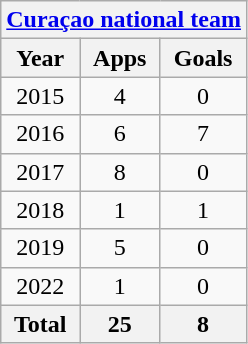<table class="wikitable" style="text-align:center">
<tr>
<th colspan=6><a href='#'>Curaçao national team</a></th>
</tr>
<tr>
<th>Year</th>
<th>Apps</th>
<th>Goals</th>
</tr>
<tr>
<td>2015</td>
<td>4</td>
<td>0</td>
</tr>
<tr>
<td>2016</td>
<td>6</td>
<td>7</td>
</tr>
<tr>
<td>2017</td>
<td>8</td>
<td>0</td>
</tr>
<tr>
<td>2018</td>
<td>1</td>
<td>1</td>
</tr>
<tr>
<td>2019</td>
<td>5</td>
<td>0</td>
</tr>
<tr>
<td>2022</td>
<td>1</td>
<td>0</td>
</tr>
<tr>
<th>Total</th>
<th>25</th>
<th>8</th>
</tr>
</table>
